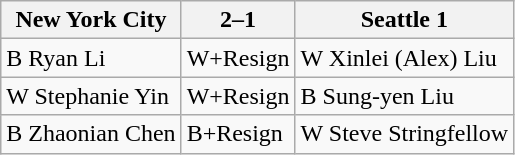<table class="wikitable">
<tr>
<th>New York City</th>
<th>2–1</th>
<th>Seattle 1</th>
</tr>
<tr>
<td>B Ryan Li</td>
<td>W+Resign</td>
<td>W Xinlei (Alex) Liu</td>
</tr>
<tr>
<td>W Stephanie Yin</td>
<td>W+Resign</td>
<td>B Sung-yen Liu</td>
</tr>
<tr>
<td>B Zhaonian Chen</td>
<td>B+Resign</td>
<td>W Steve Stringfellow</td>
</tr>
</table>
